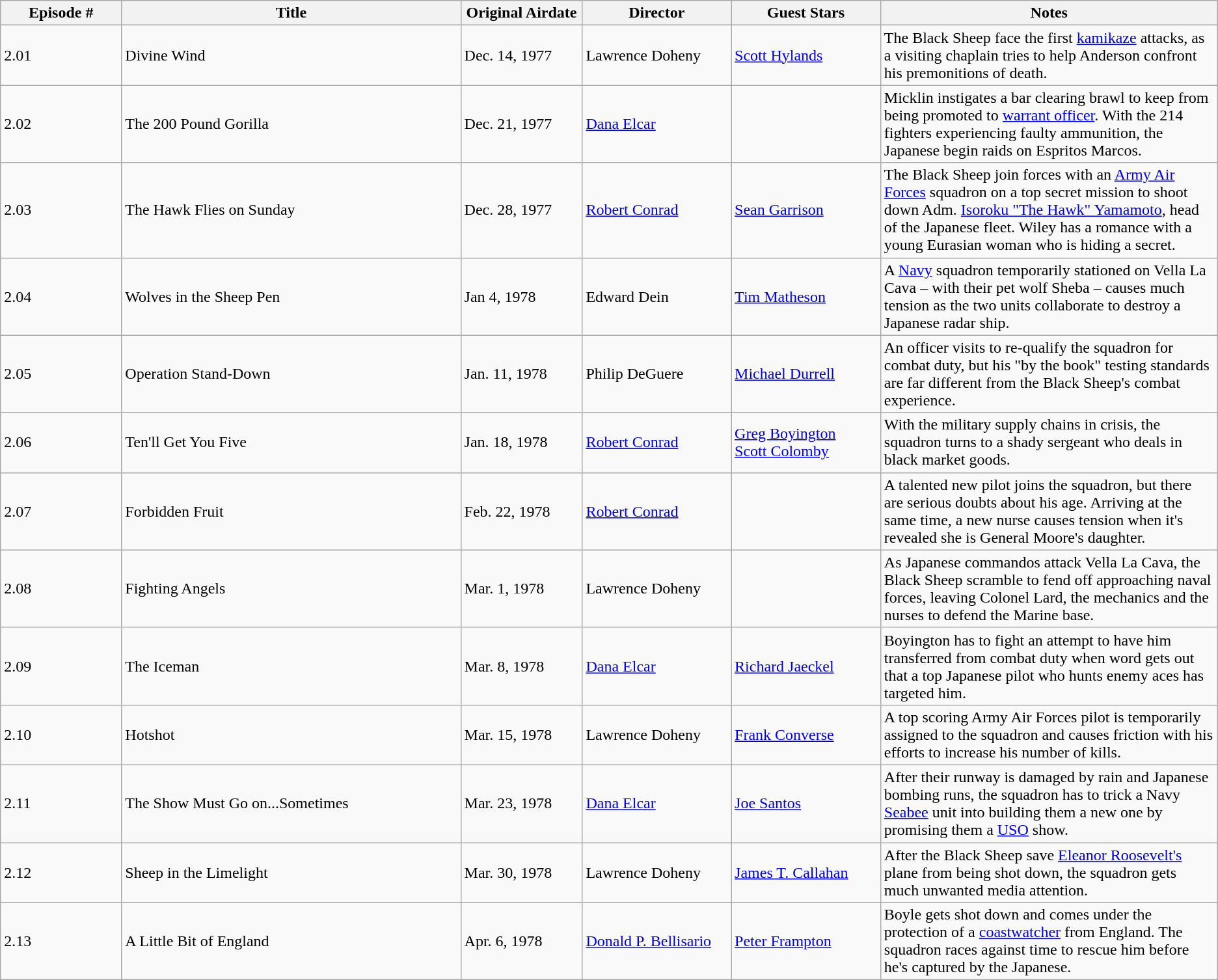<table class="wikitable">
<tr>
<th style="width:8em;">Episode #</th>
<th style="width:24em;">Title</th>
<th style="width:8em;">Original Airdate</th>
<th style="width:10em;">Director</th>
<th style="width:10em;">Guest Stars</th>
<th style="width:24em;">Notes</th>
</tr>
<tr>
<td>2.01</td>
<td>Divine Wind</td>
<td>Dec. 14, 1977</td>
<td>Lawrence Doheny</td>
<td><a href='#'>Scott Hylands</a></td>
<td>The Black Sheep face the first <a href='#'>kamikaze</a> attacks, as a visiting chaplain tries to help Anderson confront his premonitions of death.</td>
</tr>
<tr>
<td>2.02</td>
<td>The 200 Pound Gorilla</td>
<td>Dec. 21, 1977</td>
<td><a href='#'>Dana Elcar</a></td>
<td></td>
<td>Micklin instigates a bar clearing brawl to keep from being promoted to <a href='#'>warrant officer</a>. With the 214 fighters experiencing faulty ammunition, the Japanese begin raids on Espritos Marcos.</td>
</tr>
<tr>
<td>2.03</td>
<td>The Hawk Flies on Sunday</td>
<td>Dec. 28, 1977</td>
<td><a href='#'>Robert Conrad</a></td>
<td><a href='#'>Sean Garrison</a></td>
<td>The Black Sheep join forces with an <a href='#'>Army Air Forces</a> squadron on a top secret mission to shoot down Adm. <a href='#'>Isoroku "The Hawk" Yamamoto</a>, head of the Japanese fleet. Wiley has a romance with a young Eurasian woman who is hiding a secret.</td>
</tr>
<tr>
<td>2.04</td>
<td>Wolves in the Sheep Pen</td>
<td>Jan 4, 1978</td>
<td>Edward Dein</td>
<td><a href='#'>Tim Matheson</a></td>
<td>A <a href='#'>Navy</a> squadron temporarily stationed on Vella La Cava – with their pet wolf Sheba – causes much tension as the two units collaborate to destroy a Japanese radar ship.</td>
</tr>
<tr>
<td>2.05</td>
<td>Operation Stand-Down</td>
<td>Jan. 11, 1978</td>
<td>Philip DeGuere</td>
<td><a href='#'>Michael Durrell</a></td>
<td>An officer visits to re-qualify the squadron for combat duty, but his "by the book" testing standards are far different from the Black Sheep's combat experience.</td>
</tr>
<tr>
<td>2.06</td>
<td>Ten'll Get You Five</td>
<td>Jan. 18, 1978</td>
<td><a href='#'>Robert Conrad</a></td>
<td><a href='#'>Greg Boyington</a><br><a href='#'>Scott Colomby</a></td>
<td>With the military supply chains in crisis, the squadron turns to a shady sergeant who deals in black market goods.</td>
</tr>
<tr>
<td>2.07</td>
<td>Forbidden Fruit</td>
<td>Feb. 22, 1978</td>
<td><a href='#'>Robert Conrad</a></td>
<td></td>
<td>A talented new pilot joins the squadron, but there are serious doubts about his age. Arriving at the same time, a new nurse causes tension when it's revealed she is General Moore's daughter.</td>
</tr>
<tr>
<td>2.08</td>
<td>Fighting Angels</td>
<td>Mar. 1, 1978</td>
<td>Lawrence Doheny</td>
<td></td>
<td>As Japanese commandos attack Vella La Cava, the Black Sheep scramble to fend off approaching naval forces, leaving Colonel Lard, the mechanics and the nurses to defend the Marine base.</td>
</tr>
<tr>
<td>2.09</td>
<td>The Iceman</td>
<td>Mar. 8, 1978</td>
<td><a href='#'>Dana Elcar</a></td>
<td><a href='#'>Richard Jaeckel</a></td>
<td>Boyington has to fight an attempt to have him transferred from combat duty when word gets out that a top Japanese pilot who hunts enemy aces has targeted him.</td>
</tr>
<tr>
<td>2.10</td>
<td>Hotshot</td>
<td>Mar. 15, 1978</td>
<td>Lawrence Doheny</td>
<td><a href='#'>Frank Converse</a></td>
<td>A top scoring Army Air Forces pilot is temporarily assigned to the squadron and causes friction with his efforts to increase his number of kills.</td>
</tr>
<tr>
<td>2.11</td>
<td>The Show Must Go on...Sometimes</td>
<td>Mar. 23, 1978</td>
<td><a href='#'>Dana Elcar</a></td>
<td><a href='#'>Joe Santos</a></td>
<td>After their runway is damaged by rain and Japanese bombing runs, the squadron has to trick a Navy <a href='#'>Seabee</a> unit into building them a new one by promising them a <a href='#'>USO</a> show.</td>
</tr>
<tr>
<td>2.12</td>
<td>Sheep in the Limelight</td>
<td>Mar. 30, 1978</td>
<td>Lawrence Doheny</td>
<td><a href='#'>James T. Callahan</a></td>
<td>After the Black Sheep save <a href='#'>Eleanor Roosevelt's</a> plane from  being shot down, the squadron gets much unwanted media attention.</td>
</tr>
<tr>
<td>2.13</td>
<td>A Little Bit of England</td>
<td>Apr. 6, 1978</td>
<td><a href='#'>Donald P. Bellisario</a></td>
<td><a href='#'>Peter Frampton</a></td>
<td>Boyle gets shot down and comes under the protection of a <a href='#'>coastwatcher</a> from England. The squadron races against time to rescue him before he's captured by the Japanese.</td>
</tr>
</table>
